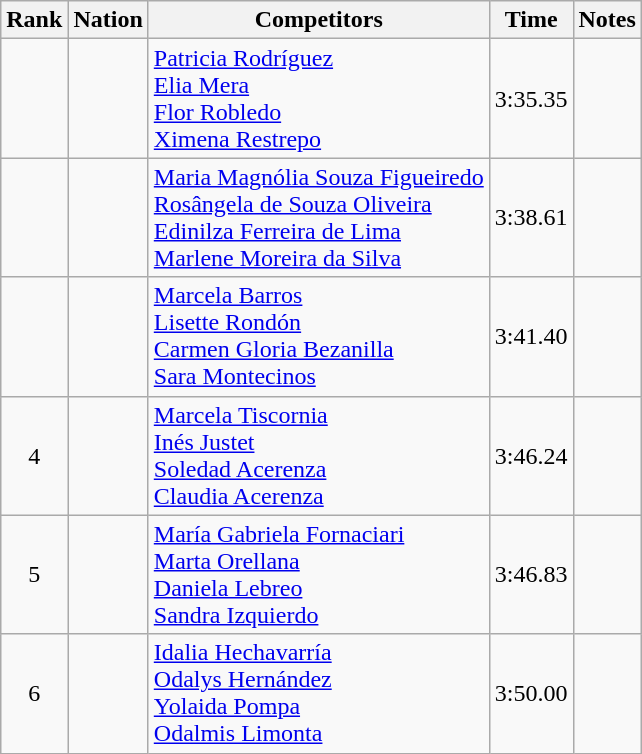<table class="wikitable sortable" style="text-align:center">
<tr>
<th>Rank</th>
<th>Nation</th>
<th>Competitors</th>
<th>Time</th>
<th>Notes</th>
</tr>
<tr>
<td align=center></td>
<td align=left></td>
<td align=left><a href='#'>Patricia Rodríguez</a><br><a href='#'>Elia Mera</a><br><a href='#'>Flor Robledo</a><br><a href='#'>Ximena Restrepo</a></td>
<td>3:35.35</td>
<td></td>
</tr>
<tr>
<td align=center></td>
<td align=left></td>
<td align=left><a href='#'>Maria Magnólia Souza Figueiredo</a><br><a href='#'>Rosângela de Souza Oliveira</a><br><a href='#'>Edinilza Ferreira de Lima</a><br><a href='#'>Marlene Moreira da Silva</a></td>
<td>3:38.61</td>
<td></td>
</tr>
<tr>
<td align=center></td>
<td align=left></td>
<td align=left><a href='#'>Marcela Barros</a><br><a href='#'>Lisette Rondón</a><br><a href='#'>Carmen Gloria Bezanilla</a><br><a href='#'>Sara Montecinos</a></td>
<td>3:41.40</td>
<td></td>
</tr>
<tr>
<td align=center>4</td>
<td align=left></td>
<td align=left><a href='#'>Marcela Tiscornia</a><br><a href='#'>Inés Justet</a><br><a href='#'>Soledad Acerenza</a><br><a href='#'>Claudia Acerenza</a></td>
<td>3:46.24</td>
<td></td>
</tr>
<tr>
<td align=center>5</td>
<td align=left></td>
<td align=left><a href='#'>María Gabriela Fornaciari</a><br><a href='#'>Marta Orellana</a><br><a href='#'>Daniela Lebreo</a><br><a href='#'>Sandra Izquierdo</a></td>
<td>3:46.83</td>
<td></td>
</tr>
<tr>
<td align=center>6</td>
<td align=left></td>
<td align=left><a href='#'>Idalia Hechavarría</a><br><a href='#'>Odalys Hernández</a><br><a href='#'>Yolaida Pompa</a><br><a href='#'>Odalmis Limonta</a></td>
<td>3:50.00</td>
<td></td>
</tr>
</table>
